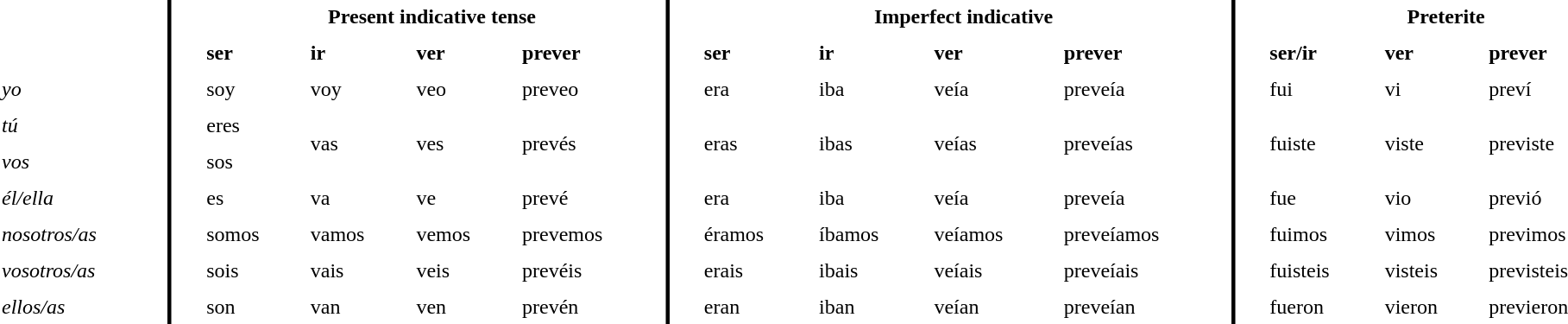<table : cellpadding="4" style="width:100%">
<tr>
<th></th>
<th rowspan="9" style="border-style: none none none solid;"> </th>
<th colspan="4">Present indicative tense</th>
<th rowspan="9" style="border-style: none none none solid;"> </th>
<th colspan="4">Imperfect indicative</th>
<th rowspan="9" style="border-style: none none none solid;"> </th>
<th colspan="3">Preterite</th>
</tr>
<tr>
<td></td>
<td><strong>ser</strong></td>
<td><strong>ir</strong></td>
<td><strong>ver</strong></td>
<td><strong>prever</strong></td>
<td><strong>ser</strong></td>
<td><strong>ir</strong></td>
<td><strong>ver</strong></td>
<td><strong>prever</strong></td>
<td><strong>ser/ir</strong></td>
<td><strong>ver</strong></td>
<td><strong>prever</strong></td>
</tr>
<tr>
<td><em>yo</em></td>
<td>soy</td>
<td>voy</td>
<td>veo</td>
<td>preveo</td>
<td>era</td>
<td>iba</td>
<td>veía</td>
<td>preveía</td>
<td>fui</td>
<td>vi</td>
<td>preví</td>
</tr>
<tr>
<td><em>tú</em></td>
<td>eres</td>
<td rowspan="2">vas</td>
<td rowspan="2">ves</td>
<td rowspan="2">prevés</td>
<td rowspan="2">eras</td>
<td rowspan="2">ibas</td>
<td rowspan="2">veías</td>
<td rowspan="2">preveías</td>
<td rowspan="2">fuiste</td>
<td rowspan="2">viste</td>
<td rowspan="2">previste</td>
</tr>
<tr>
<td><em>vos</em></td>
<td>sos</td>
</tr>
<tr>
<td><em>él/ella</em></td>
<td>es</td>
<td>va</td>
<td>ve</td>
<td>prevé</td>
<td>era</td>
<td>iba</td>
<td>veía</td>
<td>preveía</td>
<td>fue</td>
<td>vio</td>
<td>previó</td>
</tr>
<tr>
<td><em>nosotros/as</em></td>
<td>somos</td>
<td>vamos</td>
<td>vemos</td>
<td>prevemos</td>
<td>éramos</td>
<td>íbamos</td>
<td>veíamos</td>
<td>preveíamos</td>
<td>fuimos</td>
<td>vimos</td>
<td>previmos</td>
</tr>
<tr>
<td><em>vosotros/as</em></td>
<td>sois</td>
<td>vais</td>
<td>veis</td>
<td>prevéis</td>
<td>erais</td>
<td>ibais</td>
<td>veíais</td>
<td>preveíais</td>
<td>fuisteis</td>
<td>visteis</td>
<td>previsteis</td>
</tr>
<tr>
<td><em>ellos/as</em></td>
<td>son</td>
<td>van</td>
<td>ven</td>
<td>prevén</td>
<td>eran</td>
<td>iban</td>
<td>veían</td>
<td>preveían</td>
<td>fueron</td>
<td>vieron</td>
<td>previeron</td>
</tr>
</table>
